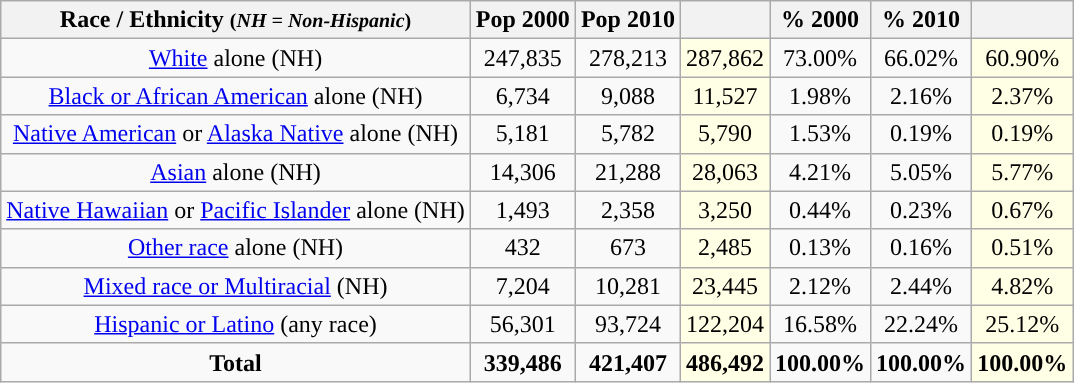<table class="wikitable" style="text-align:center;">
<tr>
<th>Race / Ethnicity <small>(<em>NH = Non-Hispanic</em>)</small></th>
<th>Pop 2000</th>
<th>Pop 2010</th>
<th></th>
<th>% 2000</th>
<th>% 2010</th>
<th></th>
</tr>
<tr>
<td><a href='#'>White</a> alone (NH)</td>
<td>247,835</td>
<td>278,213</td>
<td style='background: #ffffe6;'>287,862</td>
<td>73.00%</td>
<td>66.02%</td>
<td style='background: #ffffe6;'>60.90%</td>
</tr>
<tr>
<td><a href='#'>Black or African American</a> alone (NH)</td>
<td>6,734</td>
<td>9,088</td>
<td style='background: #ffffe6;'>11,527</td>
<td>1.98%</td>
<td>2.16%</td>
<td style='background: #ffffe6;'>2.37%</td>
</tr>
<tr>
<td><a href='#'>Native American</a> or <a href='#'>Alaska Native</a> alone (NH)</td>
<td>5,181</td>
<td>5,782</td>
<td style='background: #ffffe6;'>5,790</td>
<td>1.53%</td>
<td>0.19%</td>
<td style='background: #ffffe6;'>0.19%</td>
</tr>
<tr>
<td><a href='#'>Asian</a> alone (NH)</td>
<td>14,306</td>
<td>21,288</td>
<td style='background: #ffffe6;'>28,063</td>
<td>4.21%</td>
<td>5.05%</td>
<td style='background: #ffffe6;'>5.77%</td>
</tr>
<tr>
<td><a href='#'>Native Hawaiian</a> or <a href='#'>Pacific Islander</a> alone (NH)</td>
<td>1,493</td>
<td>2,358</td>
<td style='background: #ffffe6;'>3,250</td>
<td>0.44%</td>
<td>0.23%</td>
<td style='background: #ffffe6;'>0.67%</td>
</tr>
<tr>
<td><a href='#'>Other race</a> alone (NH)</td>
<td>432</td>
<td>673</td>
<td style='background: #ffffe6;'>2,485</td>
<td>0.13%</td>
<td>0.16%</td>
<td style='background: #ffffe6;'>0.51%</td>
</tr>
<tr>
<td><a href='#'>Mixed race or Multiracial</a> (NH)</td>
<td>7,204</td>
<td>10,281</td>
<td style='background: #ffffe6;'>23,445</td>
<td>2.12%</td>
<td>2.44%</td>
<td style='background: #ffffe6;'>4.82%</td>
</tr>
<tr>
<td><a href='#'>Hispanic or Latino</a> (any race)</td>
<td>56,301</td>
<td>93,724</td>
<td style='background: #ffffe6;'>122,204</td>
<td>16.58%</td>
<td>22.24%</td>
<td style='background: #ffffe6;'>25.12%</td>
</tr>
<tr>
<td><strong>Total</strong></td>
<td><strong>339,486</strong></td>
<td><strong>421,407</strong></td>
<td style='background: #ffffe6;'><strong>486,492</strong></td>
<td><strong>100.00%</strong></td>
<td><strong>100.00%</strong></td>
<td style='background: #ffffe6;'><strong>100.00%</strong></td>
</tr>
</table>
